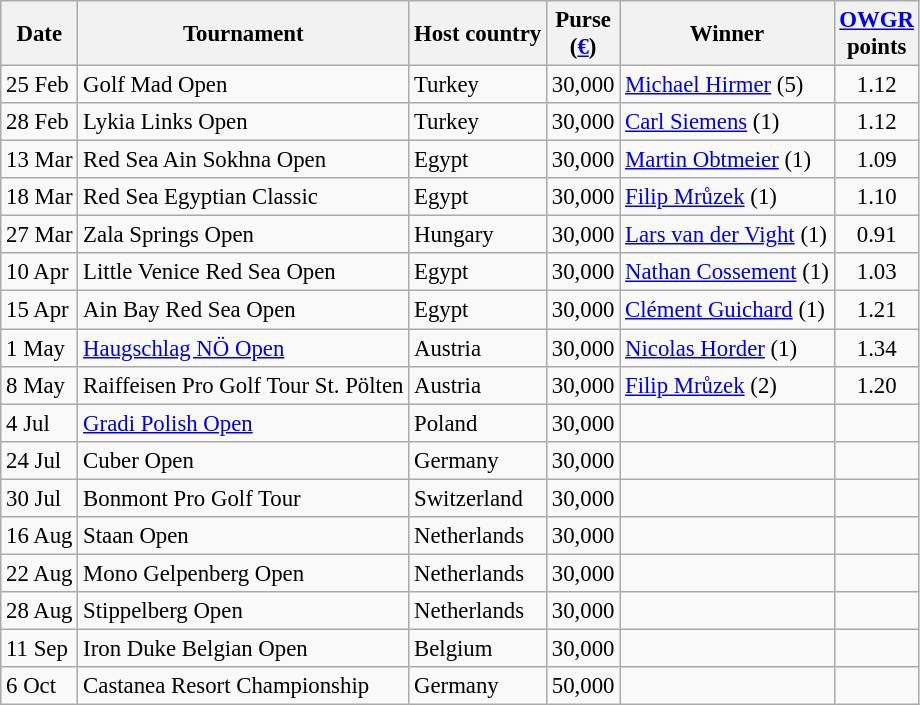<table class="wikitable" style="font-size:95%;">
<tr>
<th>Date</th>
<th>Tournament</th>
<th>Host country</th>
<th>Purse<br>(<a href='#'>€</a>)</th>
<th>Winner</th>
<th><a href='#'>OWGR</a><br>points</th>
</tr>
<tr>
<td>25 Feb</td>
<td>Golf Mad Open</td>
<td>Turkey</td>
<td align=right>30,000</td>
<td> <a href='#'>Michael Hirmer</a> (5)</td>
<td align=center>1.12</td>
</tr>
<tr>
<td>28 Feb</td>
<td>Lykia Links Open</td>
<td>Turkey</td>
<td align=right>30,000</td>
<td> <a href='#'>Carl Siemens</a> (1)</td>
<td align=center>1.12</td>
</tr>
<tr>
<td>13 Mar</td>
<td>Red Sea Ain Sokhna Open</td>
<td>Egypt</td>
<td align=right>30,000</td>
<td> <a href='#'>Martin Obtmeier</a> (1)</td>
<td align=center>1.09</td>
</tr>
<tr>
<td>18 Mar</td>
<td>Red Sea Egyptian Classic</td>
<td>Egypt</td>
<td align=right>30,000</td>
<td> <a href='#'>Filip Mrůzek</a> (1)</td>
<td align=center>1.10</td>
</tr>
<tr>
<td>27 Mar</td>
<td>Zala Springs Open</td>
<td>Hungary</td>
<td align=right>30,000</td>
<td> <a href='#'>Lars van der Vight</a> (1)</td>
<td align=center>0.91</td>
</tr>
<tr>
<td>10 Apr</td>
<td>Little Venice Red Sea Open</td>
<td>Egypt</td>
<td align=right>30,000</td>
<td> <a href='#'>Nathan Cossement</a> (1)</td>
<td align=center>1.03</td>
</tr>
<tr>
<td>15 Apr</td>
<td>Ain Bay Red Sea Open</td>
<td>Egypt</td>
<td align=right>30,000</td>
<td> <a href='#'>Clément Guichard</a> (1)</td>
<td align=center>1.21</td>
</tr>
<tr>
<td>1 May</td>
<td><a href='#'>Haugschlag NÖ Open</a></td>
<td>Austria</td>
<td align=right>30,000</td>
<td> <a href='#'>Nicolas Horder</a> (1)</td>
<td align=center>1.34</td>
</tr>
<tr>
<td>8 May</td>
<td>Raiffeisen Pro Golf Tour St. Pölten</td>
<td>Austria</td>
<td align=right>30,000</td>
<td> <a href='#'>Filip Mrůzek</a> (2)</td>
<td align=center>1.20</td>
</tr>
<tr>
<td>4 Jul</td>
<td><a href='#'>Gradi Polish Open</a></td>
<td>Poland</td>
<td align=right>30,000</td>
<td></td>
<td align=center></td>
</tr>
<tr>
<td>24 Jul</td>
<td>Cuber Open</td>
<td>Germany</td>
<td align=right>30,000</td>
<td></td>
<td align=center></td>
</tr>
<tr>
<td>30 Jul</td>
<td>Bonmont Pro Golf Tour</td>
<td>Switzerland</td>
<td align=right>30,000</td>
<td></td>
<td align=center></td>
</tr>
<tr>
<td>16 Aug</td>
<td>Staan Open</td>
<td>Netherlands</td>
<td align=right>30,000</td>
<td></td>
<td align=center></td>
</tr>
<tr>
<td>22 Aug</td>
<td>Mono Gelpenberg Open</td>
<td>Netherlands</td>
<td align=right>30,000</td>
<td></td>
<td align=center></td>
</tr>
<tr>
<td>28 Aug</td>
<td>Stippelberg Open</td>
<td>Netherlands</td>
<td align=right>30,000</td>
<td></td>
<td align=center></td>
</tr>
<tr>
<td>11 Sep</td>
<td>Iron Duke Belgian Open</td>
<td>Belgium</td>
<td align=right>30,000</td>
<td></td>
<td align=center></td>
</tr>
<tr>
<td>6 Oct</td>
<td>Castanea Resort Championship</td>
<td>Germany</td>
<td align=right>50,000</td>
<td></td>
<td align=center></td>
</tr>
</table>
